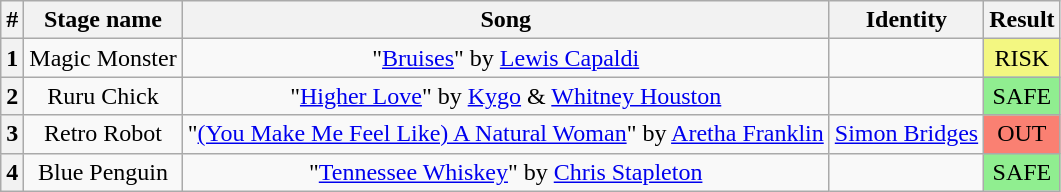<table class="wikitable plainrowheaders" style="text-align: center;">
<tr>
<th>#</th>
<th>Stage name</th>
<th>Song</th>
<th>Identity</th>
<th>Result</th>
</tr>
<tr>
<th>1</th>
<td>Magic Monster</td>
<td>"<a href='#'>Bruises</a>" by <a href='#'>Lewis Capaldi</a></td>
<td></td>
<td bgcolor="#F3F781">RISK</td>
</tr>
<tr>
<th>2</th>
<td>Ruru Chick</td>
<td>"<a href='#'>Higher Love</a>" by <a href='#'>Kygo</a> & <a href='#'>Whitney Houston</a></td>
<td></td>
<td bgcolor=lightgreen>SAFE</td>
</tr>
<tr>
<th>3</th>
<td>Retro Robot</td>
<td>"<a href='#'>(You Make Me Feel Like) A Natural Woman</a>" by <a href='#'>Aretha Franklin</a></td>
<td><a href='#'>Simon Bridges</a></td>
<td bgcolor="salmon">OUT</td>
</tr>
<tr>
<th>4</th>
<td>Blue Penguin</td>
<td>"<a href='#'>Tennessee Whiskey</a>" by <a href='#'>Chris Stapleton</a></td>
<td></td>
<td bgcolor=lightgreen>SAFE</td>
</tr>
</table>
